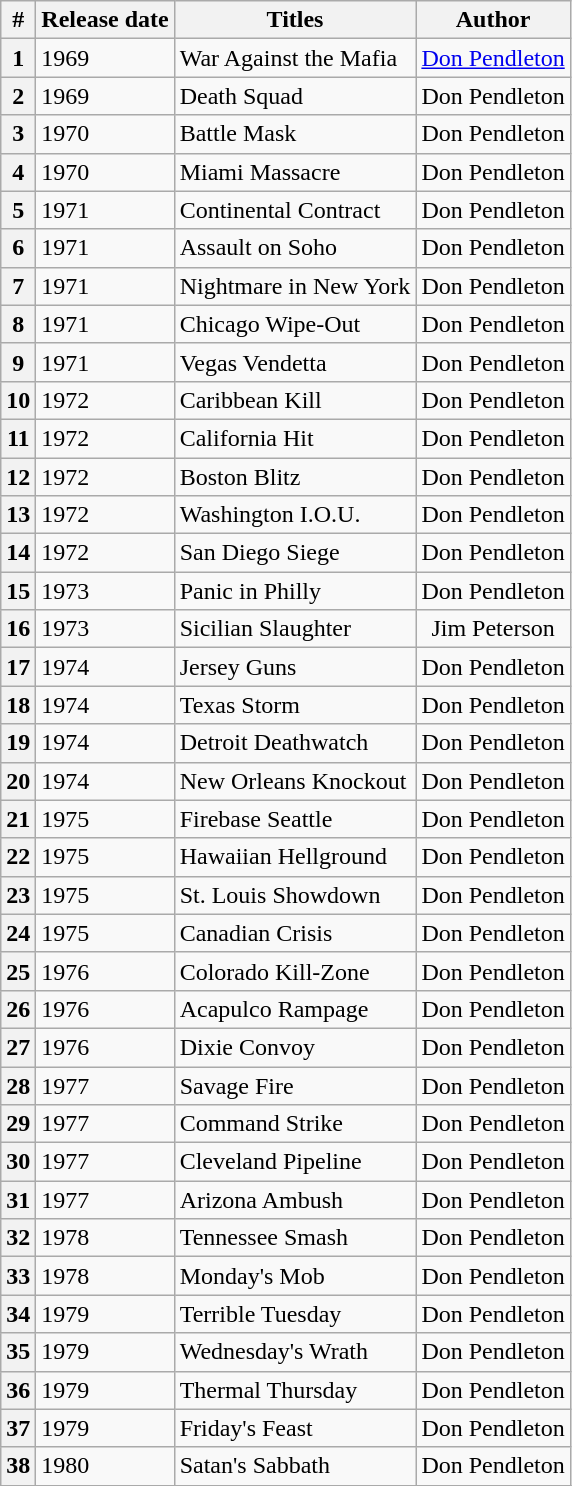<table class="wikitable plainrowheaders sortable" style="margin-right: 0;">
<tr>
<th scope="col">#</th>
<th scope="col">Release date</th>
<th scope="col">Titles</th>
<th scope="col">Author</th>
</tr>
<tr>
<th scope="row" style="text-align:center;"><strong>1</strong></th>
<td>1969</td>
<td>War Against the Mafia</td>
<td style="text-align:center;"><a href='#'>Don Pendleton</a></td>
</tr>
<tr>
<th scope="row" style="text-align:center;"><strong>2</strong></th>
<td>1969</td>
<td>Death Squad</td>
<td style="text-align:center;">Don Pendleton</td>
</tr>
<tr>
<th scope="row" style="text-align:center;"><strong>3</strong></th>
<td>1970</td>
<td>Battle Mask</td>
<td style="text-align:center;">Don Pendleton</td>
</tr>
<tr>
<th scope="row" style="text-align:center;"><strong>4</strong></th>
<td>1970</td>
<td>Miami Massacre</td>
<td style="text-align:center;">Don Pendleton</td>
</tr>
<tr>
<th scope="row" style="text-align:center;"><strong>5</strong></th>
<td>1971</td>
<td>Continental Contract</td>
<td style="text-align:center;">Don Pendleton</td>
</tr>
<tr>
<th scope="row" style="text-align:center;"><strong>6</strong></th>
<td>1971</td>
<td>Assault on Soho</td>
<td style="text-align:center;">Don Pendleton</td>
</tr>
<tr>
<th scope="row" style="text-align:center;"><strong>7</strong></th>
<td>1971</td>
<td>Nightmare in New York</td>
<td style="text-align:center;">Don Pendleton</td>
</tr>
<tr>
<th scope="row" style="text-align:center;"><strong>8</strong></th>
<td>1971</td>
<td>Chicago Wipe-Out</td>
<td style="text-align:center;">Don Pendleton</td>
</tr>
<tr>
<th scope="row" style="text-align:center;"><strong>9</strong></th>
<td>1971</td>
<td>Vegas Vendetta</td>
<td style="text-align:center;">Don Pendleton</td>
</tr>
<tr>
<th scope="row" style="text-align:center;"><strong>10</strong></th>
<td>1972</td>
<td>Caribbean Kill</td>
<td style="text-align:center;">Don Pendleton</td>
</tr>
<tr>
<th scope="row" style="text-align:center;"><strong>11</strong></th>
<td>1972</td>
<td>California Hit</td>
<td style="text-align:center;">Don Pendleton</td>
</tr>
<tr>
<th scope="row" style="text-align:center;"><strong>12</strong></th>
<td>1972</td>
<td>Boston Blitz</td>
<td style="text-align:center;">Don Pendleton</td>
</tr>
<tr>
<th scope="row" style="text-align:center;"><strong>13</strong></th>
<td>1972</td>
<td>Washington I.O.U.</td>
<td style="text-align:center;">Don Pendleton</td>
</tr>
<tr>
<th scope="row" style="text-align:center;"><strong>14</strong></th>
<td>1972</td>
<td>San Diego Siege</td>
<td style="text-align:center;">Don Pendleton</td>
</tr>
<tr>
<th scope="row" style="text-align:center;"><strong>15</strong></th>
<td>1973</td>
<td>Panic in Philly</td>
<td style="text-align:center;">Don Pendleton</td>
</tr>
<tr>
<th scope="row" style="text-align:center;"><strong>16</strong></th>
<td>1973</td>
<td>Sicilian Slaughter</td>
<td style="text-align:center;">Jim Peterson</td>
</tr>
<tr>
<th scope="row" style="text-align:center;"><strong>17</strong></th>
<td>1974</td>
<td>Jersey Guns</td>
<td style="text-align:center;">Don Pendleton</td>
</tr>
<tr>
<th scope="row" style="text-align:center;"><strong>18</strong></th>
<td>1974</td>
<td>Texas Storm</td>
<td style="text-align:center;">Don Pendleton</td>
</tr>
<tr>
<th scope="row" style="text-align:center;"><strong>19</strong></th>
<td>1974</td>
<td>Detroit Deathwatch</td>
<td style="text-align:center;">Don Pendleton</td>
</tr>
<tr>
<th scope="row" style="text-align:center;"><strong>20</strong></th>
<td>1974</td>
<td>New Orleans Knockout</td>
<td style="text-align:center;">Don Pendleton</td>
</tr>
<tr>
<th scope="row" style="text-align:center;"><strong>21</strong></th>
<td>1975</td>
<td>Firebase Seattle</td>
<td style="text-align:center;">Don Pendleton</td>
</tr>
<tr>
<th scope="row" style="text-align:center;"><strong>22</strong></th>
<td>1975</td>
<td>Hawaiian Hellground</td>
<td style="text-align:center;">Don Pendleton</td>
</tr>
<tr>
<th scope="row" style="text-align:center;"><strong>23</strong></th>
<td>1975</td>
<td>St. Louis Showdown</td>
<td style="text-align:center;">Don Pendleton</td>
</tr>
<tr>
<th scope="row" style="text-align:center;"><strong>24</strong></th>
<td>1975</td>
<td>Canadian Crisis</td>
<td style="text-align:center;">Don Pendleton</td>
</tr>
<tr>
<th scope="row" style="text-align:center;"><strong>25</strong></th>
<td>1976</td>
<td>Colorado Kill-Zone</td>
<td style="text-align:center;">Don Pendleton</td>
</tr>
<tr>
<th scope="row" style="text-align:center;"><strong>26</strong></th>
<td>1976</td>
<td>Acapulco Rampage</td>
<td style="text-align:center;">Don Pendleton</td>
</tr>
<tr>
<th scope="row" style="text-align:center;"><strong>27</strong></th>
<td>1976</td>
<td>Dixie Convoy</td>
<td style="text-align:center;">Don Pendleton</td>
</tr>
<tr>
<th scope="row" style="text-align:center;"><strong>28</strong></th>
<td>1977</td>
<td>Savage Fire</td>
<td style="text-align:center;">Don Pendleton</td>
</tr>
<tr>
<th scope="row" style="text-align:center;"><strong>29</strong></th>
<td>1977</td>
<td>Command Strike</td>
<td style="text-align:center;">Don Pendleton</td>
</tr>
<tr>
<th scope="row" style="text-align:center;"><strong>30</strong></th>
<td>1977</td>
<td>Cleveland Pipeline</td>
<td style="text-align:center;">Don Pendleton</td>
</tr>
<tr>
<th scope="row" style="text-align:center;"><strong>31</strong></th>
<td>1977</td>
<td>Arizona Ambush</td>
<td style="text-align:center;">Don Pendleton</td>
</tr>
<tr>
<th scope="row" style="text-align:center;"><strong>32</strong></th>
<td>1978</td>
<td>Tennessee Smash</td>
<td style="text-align:center;">Don Pendleton</td>
</tr>
<tr>
<th scope="row" style="text-align:center;"><strong>33</strong></th>
<td>1978</td>
<td>Monday's Mob</td>
<td style="text-align:center;">Don Pendleton</td>
</tr>
<tr>
<th scope="row" style="text-align:center;"><strong>34</strong></th>
<td>1979</td>
<td>Terrible Tuesday</td>
<td style="text-align:center;">Don Pendleton</td>
</tr>
<tr>
<th scope="row" style="text-align:center;"><strong>35</strong></th>
<td>1979</td>
<td>Wednesday's Wrath</td>
<td style="text-align:center;">Don Pendleton</td>
</tr>
<tr>
<th scope="row" style="text-align:center;"><strong>36</strong></th>
<td>1979</td>
<td>Thermal Thursday</td>
<td style="text-align:center;">Don Pendleton</td>
</tr>
<tr>
<th scope="row" style="text-align:center;"><strong>37</strong></th>
<td>1979</td>
<td>Friday's Feast</td>
<td style="text-align:center;">Don Pendleton</td>
</tr>
<tr>
<th scope="row" style="text-align:center;"><strong>38</strong></th>
<td>1980</td>
<td>Satan's Sabbath</td>
<td style="text-align:center;">Don Pendleton</td>
</tr>
<tr>
</tr>
</table>
